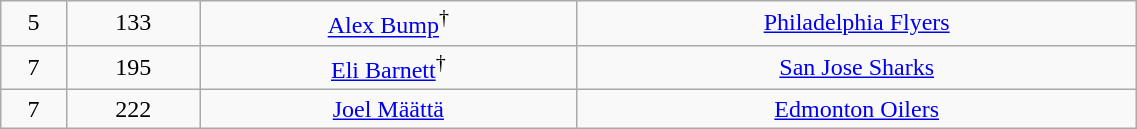<table class="wikitable" width="60%">
<tr align="center" bgcolor="">
<td>5</td>
<td>133</td>
<td><a href='#'>Alex Bump</a><sup>†</sup></td>
<td><a href='#'>Philadelphia Flyers</a></td>
</tr>
<tr align="center" bgcolor="">
<td>7</td>
<td>195</td>
<td><a href='#'>Eli Barnett</a><sup>†</sup></td>
<td><a href='#'>San Jose Sharks</a></td>
</tr>
<tr align="center" bgcolor="">
<td>7</td>
<td>222</td>
<td><a href='#'>Joel Määttä</a></td>
<td><a href='#'>Edmonton Oilers</a></td>
</tr>
</table>
